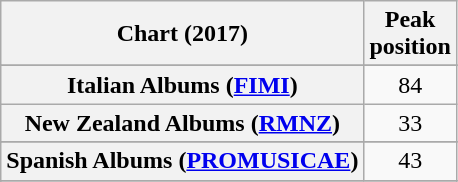<table class="wikitable sortable plainrowheaders" style="text-align:center">
<tr>
<th scope="col">Chart (2017)</th>
<th scope="col">Peak<br> position</th>
</tr>
<tr>
</tr>
<tr>
</tr>
<tr>
</tr>
<tr>
</tr>
<tr>
</tr>
<tr>
</tr>
<tr>
</tr>
<tr>
</tr>
<tr>
</tr>
<tr>
</tr>
<tr>
<th scope="row">Italian Albums (<a href='#'>FIMI</a>)</th>
<td>84</td>
</tr>
<tr>
<th scope="row">New Zealand Albums (<a href='#'>RMNZ</a>)</th>
<td>33</td>
</tr>
<tr>
</tr>
<tr>
</tr>
<tr>
<th scope="row">Spanish Albums (<a href='#'>PROMUSICAE</a>)</th>
<td>43</td>
</tr>
<tr>
</tr>
<tr>
</tr>
<tr>
</tr>
<tr>
</tr>
<tr>
</tr>
<tr>
</tr>
</table>
